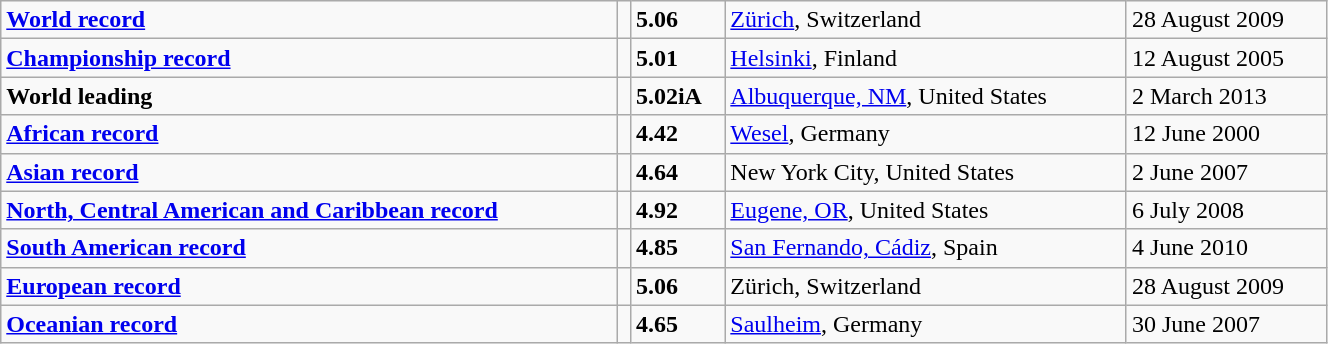<table class="wikitable" width=70%>
<tr>
<td><strong><a href='#'>World record</a></strong></td>
<td></td>
<td><strong>5.06</strong></td>
<td><a href='#'>Zürich</a>, Switzerland</td>
<td>28 August 2009</td>
</tr>
<tr>
<td><strong><a href='#'>Championship record</a></strong></td>
<td></td>
<td><strong>5.01</strong></td>
<td><a href='#'>Helsinki</a>, Finland</td>
<td>12 August 2005</td>
</tr>
<tr>
<td><strong>World leading</strong></td>
<td></td>
<td><strong>5.02iA</strong></td>
<td><a href='#'>Albuquerque, NM</a>, United States</td>
<td>2 March 2013</td>
</tr>
<tr>
<td><strong><a href='#'>African record</a></strong></td>
<td></td>
<td><strong>4.42</strong></td>
<td><a href='#'>Wesel</a>, Germany</td>
<td>12 June 2000</td>
</tr>
<tr>
<td><strong><a href='#'>Asian record</a></strong></td>
<td></td>
<td><strong>4.64</strong></td>
<td>New York City, United States</td>
<td>2 June 2007</td>
</tr>
<tr>
<td><strong><a href='#'>North, Central American and Caribbean record</a></strong></td>
<td></td>
<td><strong>4.92</strong></td>
<td><a href='#'>Eugene, OR</a>, United States</td>
<td>6 July 2008</td>
</tr>
<tr>
<td><strong><a href='#'>South American record</a></strong></td>
<td></td>
<td><strong>4.85</strong></td>
<td><a href='#'>San Fernando, Cádiz</a>, Spain</td>
<td>4 June 2010</td>
</tr>
<tr>
<td><strong><a href='#'>European record</a></strong></td>
<td></td>
<td><strong>5.06</strong></td>
<td>Zürich, Switzerland</td>
<td>28 August 2009</td>
</tr>
<tr>
<td><strong><a href='#'>Oceanian record</a></strong></td>
<td></td>
<td><strong>4.65</strong></td>
<td><a href='#'>Saulheim</a>, Germany</td>
<td>30 June 2007</td>
</tr>
</table>
